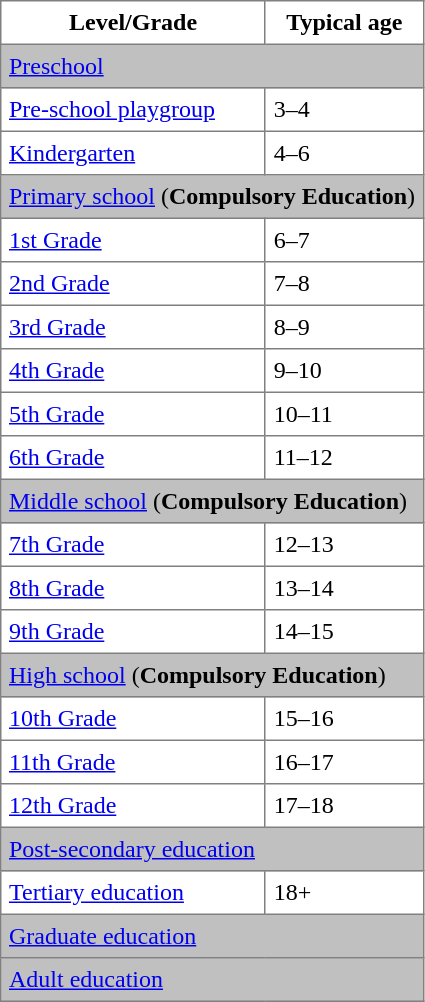<table border="1" cellpadding="5" cellspacing="0" style="border-collapse:collapse;">
<tr>
<th>Level/Grade</th>
<th>Typical age</th>
</tr>
<tr style="background:silver;">
<td colspan=2><a href='#'>Preschool</a></td>
</tr>
<tr>
<td><a href='#'>Pre-school playgroup</a></td>
<td>3–4</td>
</tr>
<tr>
<td><a href='#'>Kindergarten</a></td>
<td>4–6</td>
</tr>
<tr style="background:silver;">
<td colspan=2><a href='#'>Primary school</a> (<strong>Compulsory Education</strong>)</td>
</tr>
<tr>
<td><a href='#'>1st Grade</a></td>
<td>6–7</td>
</tr>
<tr>
<td><a href='#'>2nd Grade</a></td>
<td>7–8</td>
</tr>
<tr>
<td><a href='#'>3rd Grade</a></td>
<td>8–9</td>
</tr>
<tr>
<td><a href='#'>4th Grade</a></td>
<td>9–10</td>
</tr>
<tr>
<td><a href='#'>5th Grade</a></td>
<td>10–11</td>
</tr>
<tr>
<td><a href='#'>6th Grade</a></td>
<td>11–12</td>
</tr>
<tr style="background:silver;">
<td colspan=2><a href='#'>Middle school</a> (<strong>Compulsory Education</strong>)</td>
</tr>
<tr>
<td><a href='#'>7th Grade</a></td>
<td>12–13</td>
</tr>
<tr>
<td><a href='#'>8th Grade</a></td>
<td>13–14</td>
</tr>
<tr>
<td><a href='#'>9th Grade</a></td>
<td>14–15</td>
</tr>
<tr style="background:silver;">
<td colspan=2><a href='#'>High school</a> (<strong>Compulsory Education</strong>)</td>
</tr>
<tr>
<td><a href='#'>10th Grade</a></td>
<td>15–16</td>
</tr>
<tr>
<td><a href='#'>11th Grade</a></td>
<td>16–17</td>
</tr>
<tr>
<td><a href='#'>12th Grade</a></td>
<td>17–18</td>
</tr>
<tr style="background:silver;">
<td colspan=2><a href='#'>Post-secondary education</a></td>
</tr>
<tr>
<td><a href='#'>Tertiary education</a></td>
<td>18+</td>
</tr>
<tr style="background:silver;">
<td colspan=2><a href='#'>Graduate education</a></td>
</tr>
<tr style="background:silver;">
<td colspan=2><a href='#'>Adult education</a></td>
</tr>
</table>
